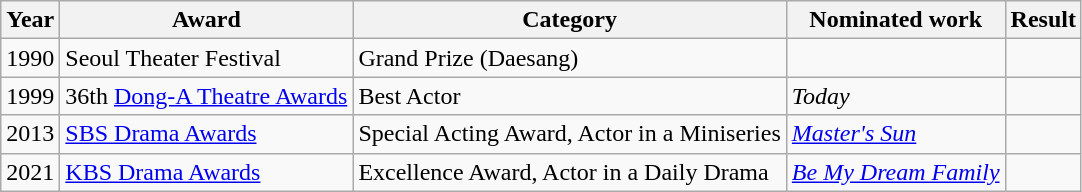<table class="wikitable sortable">
<tr>
<th>Year</th>
<th>Award</th>
<th>Category</th>
<th>Nominated work</th>
<th>Result</th>
</tr>
<tr>
<td>1990</td>
<td>Seoul Theater Festival</td>
<td>Grand Prize (Daesang)</td>
<td></td>
<td></td>
</tr>
<tr>
<td>1999</td>
<td>36th <a href='#'>Dong-A Theatre Awards</a></td>
<td>Best Actor</td>
<td><em>Today</em></td>
<td></td>
</tr>
<tr>
<td>2013</td>
<td><a href='#'>SBS Drama Awards</a></td>
<td>Special Acting Award, Actor in a Miniseries</td>
<td><em><a href='#'>Master's Sun</a></em></td>
<td></td>
</tr>
<tr>
<td>2021</td>
<td><a href='#'>KBS Drama Awards</a></td>
<td>Excellence Award, Actor in a Daily Drama</td>
<td><em><a href='#'>Be My Dream Family</a></em></td>
<td></td>
</tr>
</table>
